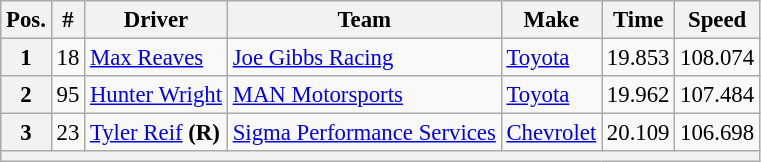<table class="wikitable" style="font-size:95%">
<tr>
<th>Pos.</th>
<th>#</th>
<th>Driver</th>
<th>Team</th>
<th>Make</th>
<th>Time</th>
<th>Speed</th>
</tr>
<tr>
<th>1</th>
<td>18</td>
<td><a href='#'>Max Reaves</a></td>
<td><a href='#'>Joe Gibbs Racing</a></td>
<td><a href='#'>Toyota</a></td>
<td>19.853</td>
<td>108.074</td>
</tr>
<tr>
<th>2</th>
<td>95</td>
<td><a href='#'>Hunter Wright</a></td>
<td><a href='#'>MAN Motorsports</a></td>
<td><a href='#'>Toyota</a></td>
<td>19.962</td>
<td>107.484</td>
</tr>
<tr>
<th>3</th>
<td>23</td>
<td><a href='#'>Tyler Reif</a> <strong>(R)</strong></td>
<td><a href='#'>Sigma Performance Services</a></td>
<td><a href='#'>Chevrolet</a></td>
<td>20.109</td>
<td>106.698</td>
</tr>
<tr>
<th colspan="7"></th>
</tr>
</table>
